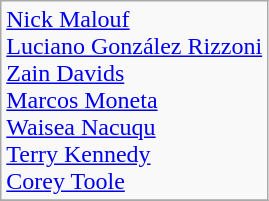<table class="wikitable">
<tr>
<td> <a href='#'>Nick Malouf</a> <br>  <a href='#'>Luciano González Rizzoni </a> <br>  <a href='#'>Zain Davids</a> <br>  <a href='#'>Marcos Moneta</a> <br>  <a href='#'>Waisea Nacuqu</a> <br>  <a href='#'>Terry Kennedy</a> <br>  <a href='#'>Corey Toole</a></td>
</tr>
<tr>
</tr>
</table>
